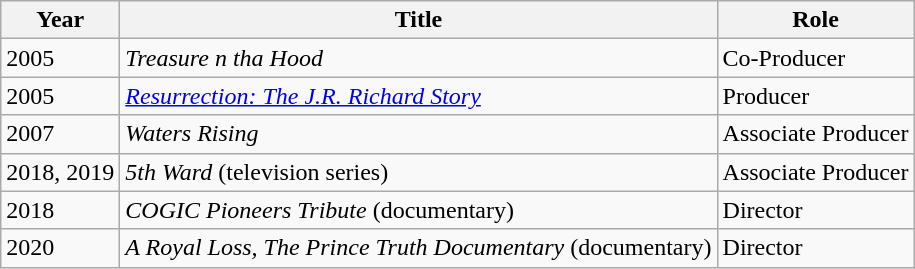<table class="wikitable">
<tr>
<th>Year</th>
<th>Title</th>
<th>Role</th>
</tr>
<tr>
<td>2005</td>
<td><em>Treasure n tha Hood</em></td>
<td>Co-Producer</td>
</tr>
<tr>
<td>2005</td>
<td><em><a href='#'>Resurrection: The J.R. Richard Story</a></em></td>
<td>Producer</td>
</tr>
<tr>
<td>2007</td>
<td><em>Waters Rising</em></td>
<td>Associate Producer</td>
</tr>
<tr>
<td>2018, 2019</td>
<td><em>5th Ward</em> (television series)</td>
<td>Associate Producer</td>
</tr>
<tr>
<td>2018</td>
<td><em>COGIC Pioneers Tribute</em> (documentary)</td>
<td>Director</td>
</tr>
<tr>
<td>2020</td>
<td><em>A Royal Loss, The Prince Truth Documentary</em> (documentary)</td>
<td>Director</td>
</tr>
</table>
